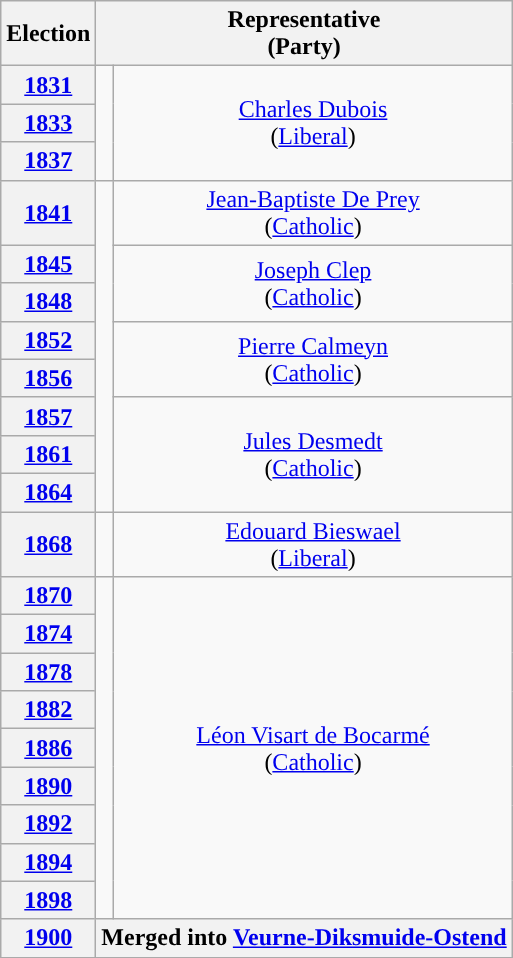<table class="wikitable" style="text-align:center">
<tr>
<th>Election</th>
<th colspan=2>Representative<br>(Party)</th>
</tr>
<tr>
<th><a href='#'>1831</a></th>
<td rowspan=3; style="background-color: "></td>
<td rowspan=3><a href='#'>Charles Dubois</a><br>(<a href='#'>Liberal</a>)</td>
</tr>
<tr>
<th><a href='#'>1833</a></th>
</tr>
<tr>
<th><a href='#'>1837</a></th>
</tr>
<tr>
<th><a href='#'>1841</a></th>
<td rowspan=8; style="background-color: "></td>
<td rowspan=1><a href='#'>Jean-Baptiste De Prey</a><br>(<a href='#'>Catholic</a>)</td>
</tr>
<tr>
<th><a href='#'>1845</a></th>
<td rowspan=2><a href='#'>Joseph Clep</a><br>(<a href='#'>Catholic</a>)</td>
</tr>
<tr>
<th><a href='#'>1848</a></th>
</tr>
<tr>
<th><a href='#'>1852</a></th>
<td rowspan=2><a href='#'>Pierre Calmeyn</a><br>(<a href='#'>Catholic</a>)</td>
</tr>
<tr>
<th><a href='#'>1856</a></th>
</tr>
<tr>
<th><a href='#'>1857</a></th>
<td rowspan=3><a href='#'>Jules Desmedt</a><br>(<a href='#'>Catholic</a>)</td>
</tr>
<tr>
<th><a href='#'>1861</a></th>
</tr>
<tr>
<th><a href='#'>1864</a></th>
</tr>
<tr>
<th><a href='#'>1868</a></th>
<td rowspan=1; style="background-color: "></td>
<td rowspan=1><a href='#'>Edouard Bieswael</a><br>(<a href='#'>Liberal</a>)</td>
</tr>
<tr>
<th><a href='#'>1870</a></th>
<td rowspan=9; style="background-color: "></td>
<td rowspan=9><a href='#'>Léon Visart de Bocarmé</a><br>(<a href='#'>Catholic</a>)</td>
</tr>
<tr>
<th><a href='#'>1874</a></th>
</tr>
<tr>
<th><a href='#'>1878</a></th>
</tr>
<tr>
<th><a href='#'>1882</a></th>
</tr>
<tr>
<th><a href='#'>1886</a></th>
</tr>
<tr>
<th><a href='#'>1890</a></th>
</tr>
<tr>
<th><a href='#'>1892</a></th>
</tr>
<tr>
<th><a href='#'>1894</a></th>
</tr>
<tr>
<th><a href='#'>1898</a></th>
</tr>
<tr>
<th><a href='#'>1900</a></th>
<th colspan=2>Merged into <a href='#'>Veurne-Diksmuide-Ostend</a></th>
</tr>
</table>
